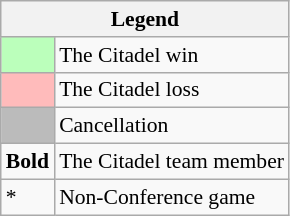<table class="wikitable" style="font-size:90%">
<tr>
<th colspan=2>Legend</th>
</tr>
<tr>
<td style="background:#bfb;"> </td>
<td>The Citadel win</td>
</tr>
<tr>
<td style="background:#fbb;"> </td>
<td>The Citadel loss</td>
</tr>
<tr>
<td style="background:#bbb;"> </td>
<td>Cancellation</td>
</tr>
<tr>
<td><strong>Bold</strong></td>
<td>The Citadel team member</td>
</tr>
<tr>
<td>*</td>
<td>Non-Conference game</td>
</tr>
</table>
